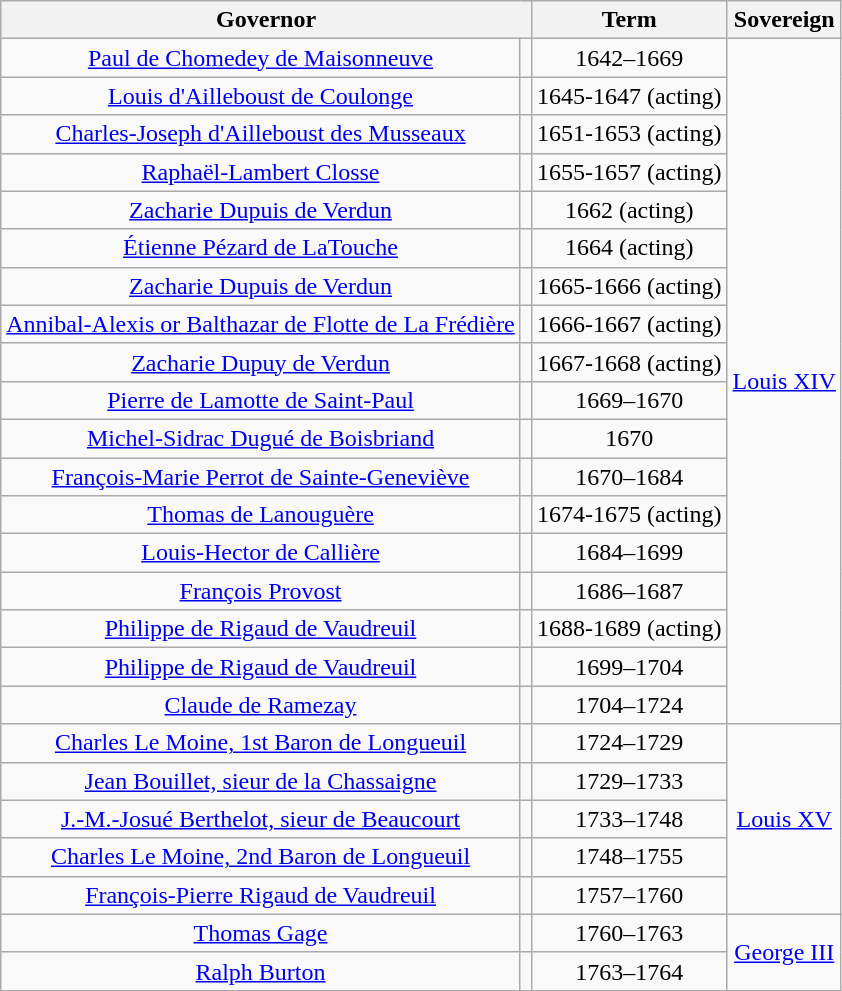<table class="wikitable" style="text-align:center">
<tr>
<th colspan=2>Governor</th>
<th>Term</th>
<th>Sovereign</th>
</tr>
<tr>
<td><a href='#'>Paul de Chomedey de Maisonneuve</a></td>
<td></td>
<td>1642–1669</td>
<td rowspan="18"><a href='#'>Louis XIV</a></td>
</tr>
<tr>
<td><a href='#'>Louis d'Ailleboust de Coulonge</a></td>
<td></td>
<td>1645-1647 (acting)</td>
</tr>
<tr>
<td><a href='#'>Charles-Joseph d'Ailleboust des Musseaux</a></td>
<td></td>
<td>1651-1653 (acting)</td>
</tr>
<tr>
<td><a href='#'>Raphaël-Lambert Closse</a></td>
<td></td>
<td>1655-1657 (acting)</td>
</tr>
<tr>
<td><a href='#'>Zacharie Dupuis de Verdun</a></td>
<td></td>
<td>1662 (acting)</td>
</tr>
<tr>
<td><a href='#'>Étienne Pézard de LaTouche</a></td>
<td></td>
<td>1664 (acting)</td>
</tr>
<tr>
<td><a href='#'>Zacharie Dupuis de Verdun</a></td>
<td></td>
<td>1665-1666 (acting)</td>
</tr>
<tr>
<td><a href='#'>Annibal-Alexis or Balthazar de Flotte de La Frédière</a></td>
<td></td>
<td>1666-1667 (acting)</td>
</tr>
<tr>
<td><a href='#'>Zacharie Dupuy de Verdun</a></td>
<td></td>
<td>1667-1668 (acting)</td>
</tr>
<tr>
<td><a href='#'>Pierre de Lamotte de Saint-Paul</a></td>
<td></td>
<td>1669–1670</td>
</tr>
<tr>
<td><a href='#'>Michel-Sidrac Dugué de Boisbriand</a></td>
<td></td>
<td>1670</td>
</tr>
<tr>
<td><a href='#'>François-Marie Perrot de Sainte-Geneviève</a></td>
<td></td>
<td>1670–1684</td>
</tr>
<tr>
<td><a href='#'>Thomas de Lanouguère</a></td>
<td></td>
<td>1674-1675 (acting)</td>
</tr>
<tr>
<td><a href='#'>Louis-Hector de Callière</a></td>
<td></td>
<td>1684–1699</td>
</tr>
<tr>
<td><a href='#'>François Provost</a></td>
<td></td>
<td>1686–1687</td>
</tr>
<tr>
<td><a href='#'>Philippe de Rigaud de Vaudreuil</a></td>
<td></td>
<td>1688-1689  (acting)</td>
</tr>
<tr>
<td><a href='#'>Philippe de Rigaud de Vaudreuil</a></td>
<td></td>
<td>1699–1704</td>
</tr>
<tr>
<td><a href='#'>Claude de Ramezay</a></td>
<td></td>
<td>1704–1724</td>
</tr>
<tr>
<td><a href='#'>Charles Le Moine, 1st Baron de Longueuil</a></td>
<td></td>
<td>1724–1729</td>
<td rowspan="5"><a href='#'>Louis XV</a></td>
</tr>
<tr>
<td><a href='#'>Jean Bouillet, sieur de la Chassaigne</a></td>
<td></td>
<td>1729–1733</td>
</tr>
<tr>
<td><a href='#'>J.-M.-Josué Berthelot, sieur de Beaucourt</a></td>
<td></td>
<td>1733–1748</td>
</tr>
<tr>
<td><a href='#'>Charles Le Moine, 2nd Baron de Longueuil</a></td>
<td></td>
<td>1748–1755</td>
</tr>
<tr>
<td><a href='#'>François-Pierre Rigaud de Vaudreuil</a></td>
<td></td>
<td>1757–1760</td>
</tr>
<tr>
<td><a href='#'>Thomas Gage</a></td>
<td></td>
<td>1760–1763</td>
<td rowspan="2"><a href='#'>George III</a></td>
</tr>
<tr>
<td><a href='#'>Ralph Burton</a></td>
<td></td>
<td>1763–1764</td>
</tr>
</table>
